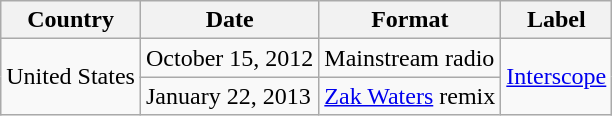<table class="wikitable">
<tr>
<th>Country</th>
<th>Date</th>
<th>Format</th>
<th>Label</th>
</tr>
<tr>
<td rowspan="2">United States</td>
<td>October 15, 2012</td>
<td>Mainstream radio</td>
<td rowspan="2"><a href='#'>Interscope</a></td>
</tr>
<tr>
<td>January 22, 2013</td>
<td><a href='#'>Zak Waters</a> remix</td>
</tr>
</table>
